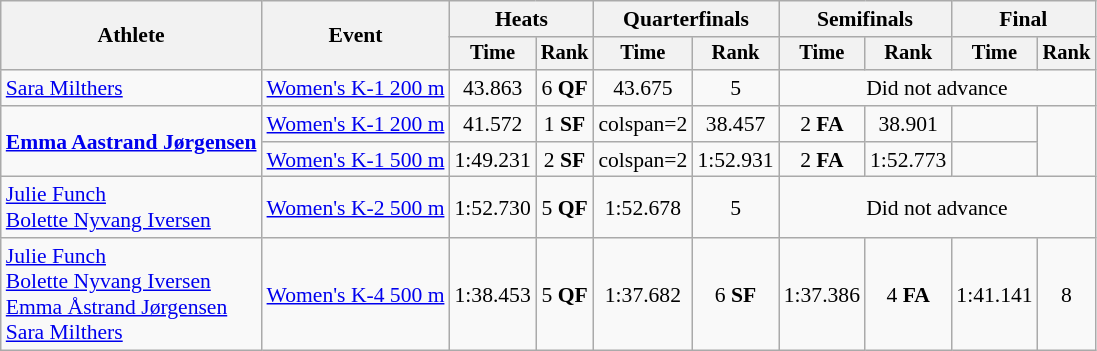<table class=wikitable style="font-size:90%">
<tr>
<th rowspan="2">Athlete</th>
<th rowspan="2">Event</th>
<th colspan=2>Heats</th>
<th colspan=2>Quarterfinals</th>
<th colspan=2>Semifinals</th>
<th colspan=2>Final</th>
</tr>
<tr style="font-size:95%">
<th>Time</th>
<th>Rank</th>
<th>Time</th>
<th>Rank</th>
<th>Time</th>
<th>Rank</th>
<th>Time</th>
<th>Rank</th>
</tr>
<tr align=center>
<td align=left><a href='#'>Sara Milthers</a></td>
<td align=left><a href='#'>Women's K-1 200 m</a></td>
<td>43.863</td>
<td>6 <strong>QF</strong></td>
<td>43.675</td>
<td>5</td>
<td colspan=4>Did not advance</td>
</tr>
<tr align=center>
<td align=left rowspan=2><strong><a href='#'>Emma Aastrand Jørgensen</a></strong></td>
<td align=left><a href='#'>Women's K-1 200 m</a></td>
<td>41.572</td>
<td>1 <strong>SF</strong></td>
<td>colspan=2 </td>
<td>38.457</td>
<td>2 <strong>FA</strong></td>
<td>38.901</td>
<td></td>
</tr>
<tr align=center>
<td align=left><a href='#'>Women's K-1 500 m</a></td>
<td>1:49.231</td>
<td>2 <strong>SF</strong></td>
<td>colspan=2 </td>
<td>1:52.931</td>
<td>2 <strong>FA</strong></td>
<td>1:52.773</td>
<td></td>
</tr>
<tr align=center>
<td align=left><a href='#'>Julie Funch</a><br><a href='#'>Bolette Nyvang Iversen</a></td>
<td align=left><a href='#'>Women's K-2 500 m</a></td>
<td>1:52.730</td>
<td>5 <strong>QF</strong></td>
<td>1:52.678</td>
<td>5</td>
<td colspan=4>Did not advance</td>
</tr>
<tr align=center>
<td align=left><a href='#'>Julie Funch</a><br><a href='#'>Bolette Nyvang Iversen</a><br><a href='#'>Emma Åstrand Jørgensen</a><br><a href='#'>Sara Milthers</a></td>
<td align=left><a href='#'>Women's K-4 500 m</a></td>
<td>1:38.453</td>
<td>5 <strong>QF</strong></td>
<td>1:37.682</td>
<td>6 <strong>SF</strong></td>
<td>1:37.386</td>
<td>4 <strong>FA</strong></td>
<td>1:41.141</td>
<td>8</td>
</tr>
</table>
